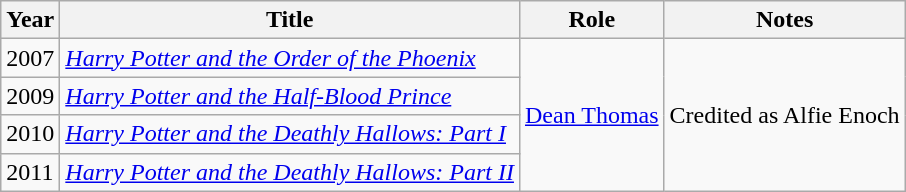<table class="wikitable sortable">
<tr>
<th>Year</th>
<th>Title</th>
<th>Role</th>
<th>Notes</th>
</tr>
<tr>
<td>2007</td>
<td><em><a href='#'>Harry Potter and the Order of the Phoenix</a></em></td>
<td rowspan="4"><a href='#'>Dean Thomas</a></td>
<td rowspan="4">Credited as Alfie Enoch</td>
</tr>
<tr>
<td>2009</td>
<td><em><a href='#'>Harry Potter and the Half-Blood Prince</a></em></td>
</tr>
<tr>
<td>2010</td>
<td><a href='#'><em>Harry Potter and the Deathly Hallows: Part I</em></a></td>
</tr>
<tr>
<td>2011</td>
<td><em><a href='#'>Harry Potter and the Deathly Hallows: Part II</a></em></td>
</tr>
</table>
